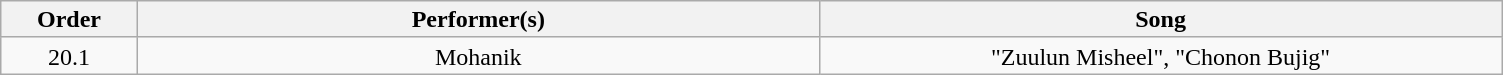<table class="wikitable" style="text-align:center; line-height:17px; ">
<tr>
<th width="05%">Order</th>
<th width="25%">Performer(s)</th>
<th width="25%">Song</th>
</tr>
<tr>
<td>20.1</td>
<td>Mohanik</td>
<td>"Zuulun Misheel", "Chonon Bujig"</td>
</tr>
</table>
